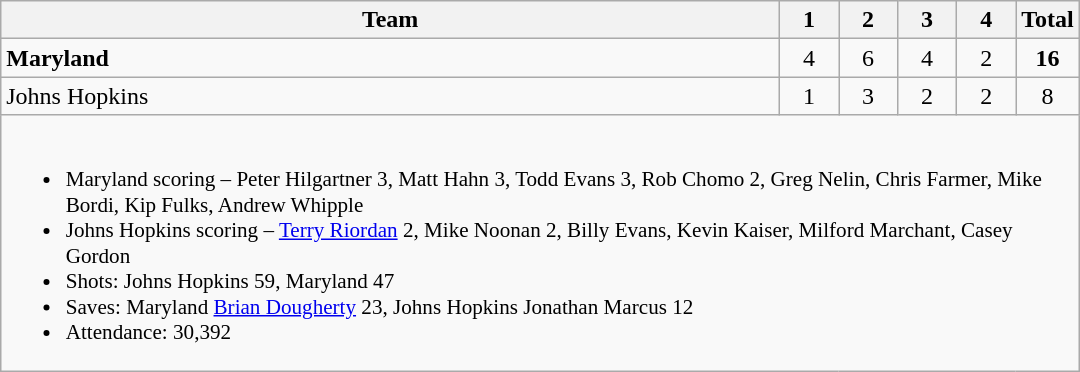<table class="wikitable" style="text-align:center; max-width:45em">
<tr>
<th>Team</th>
<th style="width:2em">1</th>
<th style="width:2em">2</th>
<th style="width:2em">3</th>
<th style="width:2em">4</th>
<th style="width:2em">Total</th>
</tr>
<tr>
<td style="text-align:left"><strong>Maryland</strong></td>
<td>4</td>
<td>6</td>
<td>4</td>
<td>2</td>
<td><strong>16</strong></td>
</tr>
<tr>
<td style="text-align:left">Johns Hopkins</td>
<td>1</td>
<td>3</td>
<td>2</td>
<td>2</td>
<td>8</td>
</tr>
<tr>
<td colspan=6 style="text-align:left; font-size:88%;"><br><ul><li>Maryland scoring – Peter Hilgartner 3, Matt Hahn 3, Todd Evans 3, Rob Chomo 2, Greg Nelin, Chris Farmer, Mike Bordi, Kip Fulks, Andrew Whipple</li><li>Johns Hopkins scoring – <a href='#'>Terry Riordan</a> 2, Mike Noonan 2, Billy Evans, Kevin Kaiser, Milford Marchant, Casey Gordon</li><li>Shots: Johns Hopkins 59, Maryland 47</li><li>Saves: Maryland <a href='#'>Brian Dougherty</a> 23, Johns Hopkins Jonathan Marcus 12</li><li>Attendance: 30,392</li></ul></td>
</tr>
</table>
